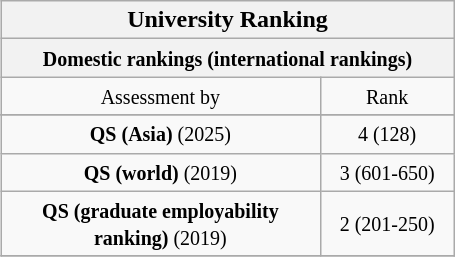<table class="wikitable" width=24% align=right style="text-align:center;">
<tr>
<th colspan ="2">University Ranking </th>
</tr>
<tr>
<th colspan ="2"><small>Domestic rankings (international rankings)</small></th>
</tr>
<tr>
<td width=12%><small>Assessment by</small></td>
<td width=5%><small>Rank</small></td>
</tr>
<tr>
</tr>
<tr>
<td width="10%"><small><strong>QS (Asia)</strong> (2025)</small></td>
<td width="5%"><small> 4 (128) </small></td>
</tr>
<tr>
<td width="10%"><small><strong>QS (world)</strong> (2019)</small></td>
<td width="5%"><small> 3 (601-650) </small></td>
</tr>
<tr>
<td><small><strong>QS (graduate employability ranking)</strong> (2019)</small></td>
<td><small>2 (201-250)</small></td>
</tr>
<tr>
</tr>
</table>
